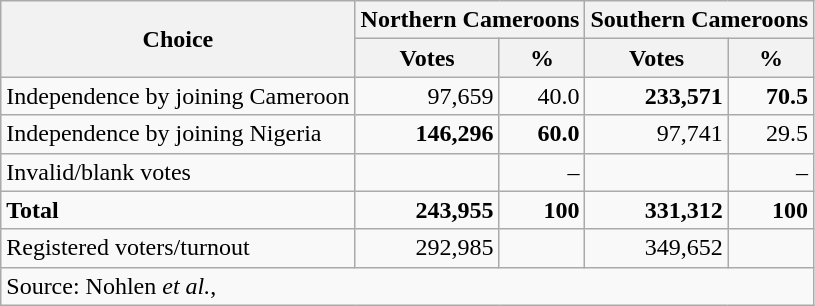<table class=wikitable style=text-align:right>
<tr>
<th rowspan=2>Choice</th>
<th colspan=2>Northern Cameroons</th>
<th colspan=2>Southern Cameroons</th>
</tr>
<tr>
<th>Votes</th>
<th>%</th>
<th>Votes</th>
<th>%</th>
</tr>
<tr>
<td align=left>Independence by joining Cameroon</td>
<td>97,659</td>
<td>40.0</td>
<td><strong>233,571</strong></td>
<td><strong>70.5</strong></td>
</tr>
<tr>
<td align=left>Independence by joining Nigeria</td>
<td><strong>146,296</strong></td>
<td><strong>60.0</strong></td>
<td>97,741</td>
<td>29.5</td>
</tr>
<tr>
<td align=left>Invalid/blank votes</td>
<td></td>
<td>–</td>
<td></td>
<td>–</td>
</tr>
<tr>
<td align=left><strong>Total</strong></td>
<td><strong>243,955</strong></td>
<td><strong>100</strong></td>
<td><strong>331,312</strong></td>
<td><strong>100</strong></td>
</tr>
<tr>
<td align=left>Registered voters/turnout</td>
<td>292,985</td>
<td></td>
<td>349,652</td>
<td></td>
</tr>
<tr>
<td colspan=5 align=left>Source: Nohlen <em>et al.</em>, </td>
</tr>
</table>
